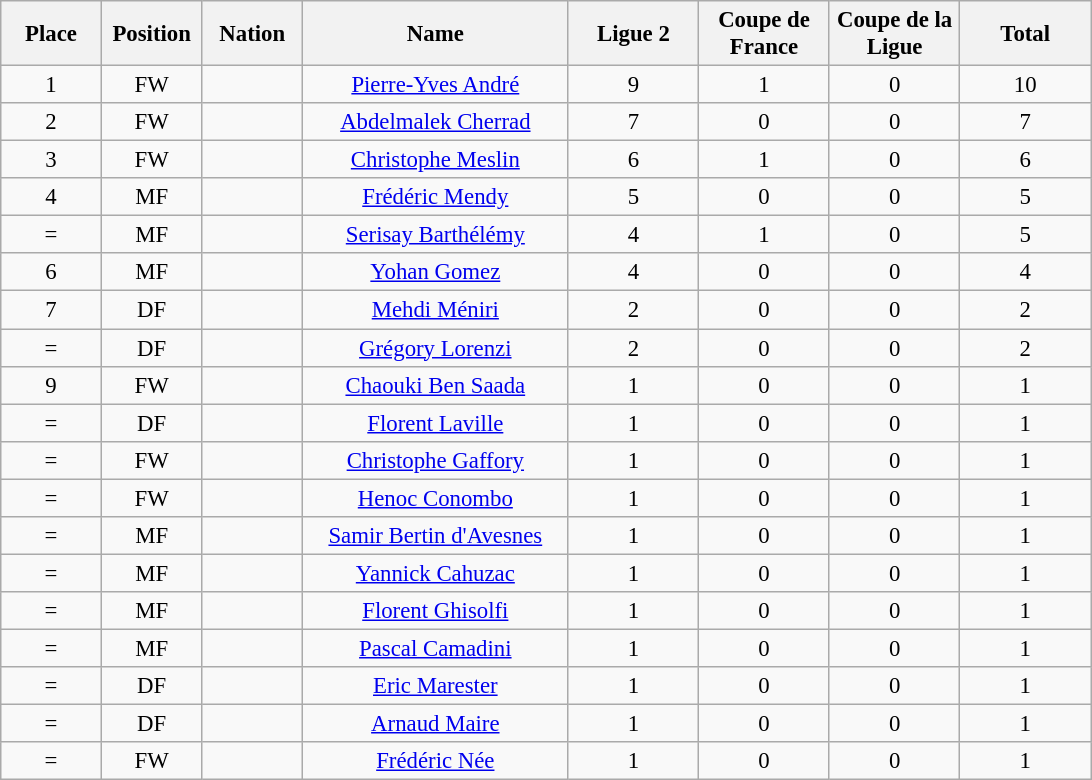<table class="wikitable" style="font-size: 95%; text-align: center;">
<tr>
<th width=60>Place</th>
<th width=60>Position</th>
<th width=60>Nation</th>
<th width=170>Name</th>
<th width=80>Ligue 2</th>
<th width=80>Coupe de France</th>
<th width=80>Coupe de la Ligue</th>
<th width=80><strong>Total</strong></th>
</tr>
<tr>
<td>1</td>
<td>FW</td>
<td></td>
<td><a href='#'>Pierre-Yves André</a></td>
<td>9</td>
<td>1</td>
<td>0</td>
<td>10</td>
</tr>
<tr>
<td>2</td>
<td>FW</td>
<td></td>
<td><a href='#'>Abdelmalek Cherrad</a></td>
<td>7</td>
<td>0</td>
<td>0</td>
<td>7</td>
</tr>
<tr>
<td>3</td>
<td>FW</td>
<td></td>
<td><a href='#'>Christophe Meslin</a></td>
<td>6</td>
<td>1</td>
<td>0</td>
<td>6</td>
</tr>
<tr>
<td>4</td>
<td>MF</td>
<td></td>
<td><a href='#'>Frédéric Mendy</a></td>
<td>5</td>
<td>0</td>
<td>0</td>
<td>5</td>
</tr>
<tr>
<td>=</td>
<td>MF</td>
<td></td>
<td><a href='#'>Serisay Barthélémy</a></td>
<td>4</td>
<td>1</td>
<td>0</td>
<td>5</td>
</tr>
<tr>
<td>6</td>
<td>MF</td>
<td></td>
<td><a href='#'>Yohan Gomez</a></td>
<td>4</td>
<td>0</td>
<td>0</td>
<td>4</td>
</tr>
<tr>
<td>7</td>
<td>DF</td>
<td></td>
<td><a href='#'>Mehdi Méniri</a></td>
<td>2</td>
<td>0</td>
<td>0</td>
<td>2</td>
</tr>
<tr>
<td>=</td>
<td>DF</td>
<td></td>
<td><a href='#'>Grégory Lorenzi</a></td>
<td>2</td>
<td>0</td>
<td>0</td>
<td>2</td>
</tr>
<tr>
<td>9</td>
<td>FW</td>
<td></td>
<td><a href='#'>Chaouki Ben Saada</a></td>
<td>1</td>
<td>0</td>
<td>0</td>
<td>1</td>
</tr>
<tr>
<td>=</td>
<td>DF</td>
<td></td>
<td><a href='#'>Florent Laville</a></td>
<td>1</td>
<td>0</td>
<td>0</td>
<td>1</td>
</tr>
<tr>
<td>=</td>
<td>FW</td>
<td></td>
<td><a href='#'>Christophe Gaffory</a></td>
<td>1</td>
<td>0</td>
<td>0</td>
<td>1</td>
</tr>
<tr>
<td>=</td>
<td>FW</td>
<td></td>
<td><a href='#'>Henoc Conombo</a></td>
<td>1</td>
<td>0</td>
<td>0</td>
<td>1</td>
</tr>
<tr>
<td>=</td>
<td>MF</td>
<td></td>
<td><a href='#'>Samir Bertin d'Avesnes</a></td>
<td>1</td>
<td>0</td>
<td>0</td>
<td>1</td>
</tr>
<tr>
<td>=</td>
<td>MF</td>
<td></td>
<td><a href='#'>Yannick Cahuzac</a></td>
<td>1</td>
<td>0</td>
<td>0</td>
<td>1</td>
</tr>
<tr>
<td>=</td>
<td>MF</td>
<td></td>
<td><a href='#'>Florent Ghisolfi</a></td>
<td>1</td>
<td>0</td>
<td>0</td>
<td>1</td>
</tr>
<tr>
<td>=</td>
<td>MF</td>
<td></td>
<td><a href='#'>Pascal Camadini</a></td>
<td>1</td>
<td>0</td>
<td>0</td>
<td>1</td>
</tr>
<tr>
<td>=</td>
<td>DF</td>
<td></td>
<td><a href='#'>Eric Marester</a></td>
<td>1</td>
<td>0</td>
<td>0</td>
<td>1</td>
</tr>
<tr>
<td>=</td>
<td>DF</td>
<td></td>
<td><a href='#'>Arnaud Maire</a></td>
<td>1</td>
<td>0</td>
<td>0</td>
<td>1</td>
</tr>
<tr>
<td>=</td>
<td>FW</td>
<td></td>
<td><a href='#'>Frédéric Née</a></td>
<td>1</td>
<td>0</td>
<td>0</td>
<td>1</td>
</tr>
</table>
